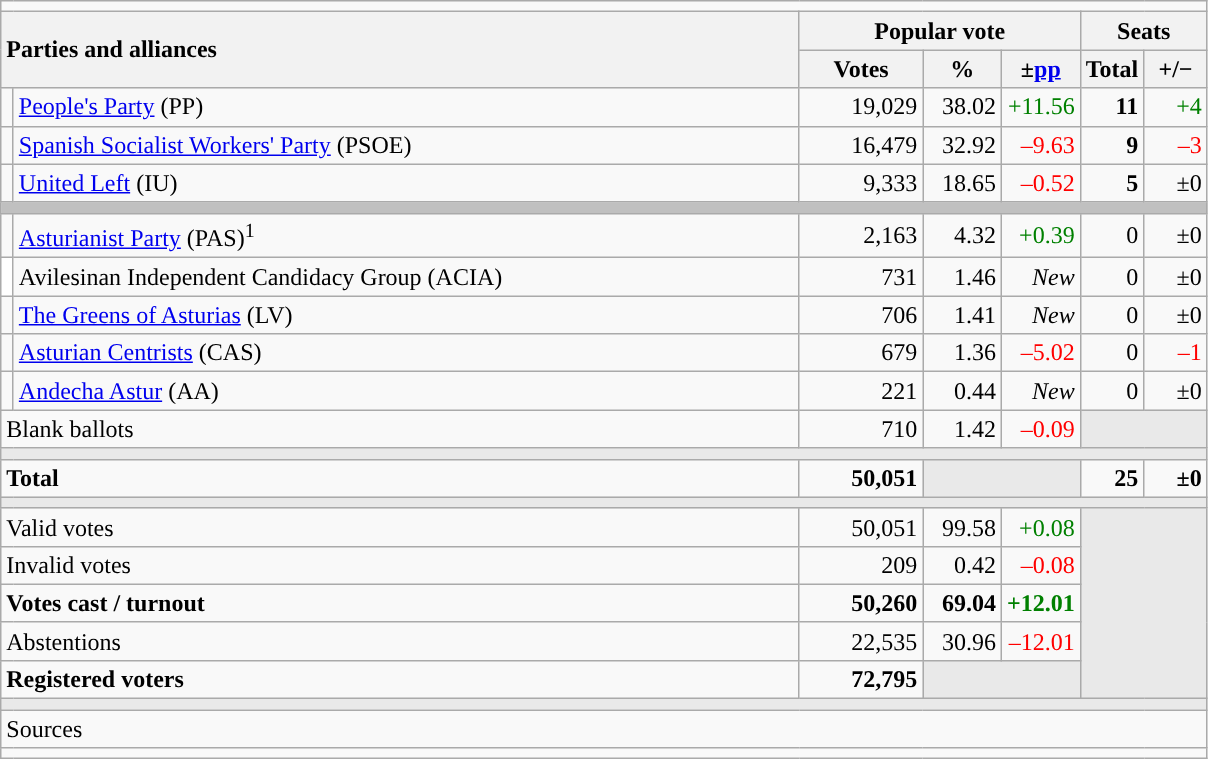<table class="wikitable" style="text-align:right;">
<tr>
<td colspan="7"></td>
</tr>
<tr>
<th style="text-align:left;" rowspan="2" colspan="2" width="525">Parties and alliances</th>
<th colspan="3">Popular vote</th>
<th colspan="2">Seats</th>
</tr>
<tr>
<th width="75">Votes</th>
<th width="45">%</th>
<th width="45">±<a href='#'>pp</a></th>
<th width="35">Total</th>
<th width="35">+/−</th>
</tr>
<tr>
<td width="1" style="color:inherit;background:"></td>
<td align="left"><a href='#'>People's Party</a> (PP)</td>
<td>19,029</td>
<td>38.02</td>
<td style="color:green;">+11.56</td>
<td><strong>11</strong></td>
<td style="color:green;">+4</td>
</tr>
<tr>
<td style="color:inherit;background:"></td>
<td align="left"><a href='#'>Spanish Socialist Workers' Party</a> (PSOE)</td>
<td>16,479</td>
<td>32.92</td>
<td style="color:red;">–9.63</td>
<td><strong>9</strong></td>
<td style="color:red;">–3</td>
</tr>
<tr>
<td style="color:inherit;background:"></td>
<td align="left"><a href='#'>United Left</a> (IU)</td>
<td>9,333</td>
<td>18.65</td>
<td style="color:red;">–0.52</td>
<td><strong>5</strong></td>
<td>±0</td>
</tr>
<tr>
<td colspan="7" bgcolor="#C0C0C0"></td>
</tr>
<tr>
<td style="color:inherit;background:"></td>
<td align="left"><a href='#'>Asturianist Party</a> (PAS)<sup>1</sup></td>
<td>2,163</td>
<td>4.32</td>
<td style="color:green;">+0.39</td>
<td>0</td>
<td>±0</td>
</tr>
<tr>
<td bgcolor="white"></td>
<td align="left">Avilesinan Independent Candidacy Group (ACIA)</td>
<td>731</td>
<td>1.46</td>
<td><em>New</em></td>
<td>0</td>
<td>±0</td>
</tr>
<tr>
<td style="color:inherit;background:"></td>
<td align="left"><a href='#'>The Greens of Asturias</a> (LV)</td>
<td>706</td>
<td>1.41</td>
<td><em>New</em></td>
<td>0</td>
<td>±0</td>
</tr>
<tr>
<td style="color:inherit;background:"></td>
<td align="left"><a href='#'>Asturian Centrists</a> (CAS)</td>
<td>679</td>
<td>1.36</td>
<td style="color:red;">–5.02</td>
<td>0</td>
<td style="color:red;">–1</td>
</tr>
<tr>
<td style="color:inherit;background:"></td>
<td align="left"><a href='#'>Andecha Astur</a> (AA)</td>
<td>221</td>
<td>0.44</td>
<td><em>New</em></td>
<td>0</td>
<td>±0</td>
</tr>
<tr>
<td align="left" colspan="2">Blank ballots</td>
<td>710</td>
<td>1.42</td>
<td style="color:red;">–0.09</td>
<td bgcolor="#E9E9E9" colspan="2"></td>
</tr>
<tr>
<td colspan="7" bgcolor="#E9E9E9"></td>
</tr>
<tr style="font-weight:bold;">
<td align="left" colspan="2">Total</td>
<td>50,051</td>
<td bgcolor="#E9E9E9" colspan="2"></td>
<td>25</td>
<td>±0</td>
</tr>
<tr>
<td colspan="7" bgcolor="#E9E9E9"></td>
</tr>
<tr>
<td align="left" colspan="2">Valid votes</td>
<td>50,051</td>
<td>99.58</td>
<td style="color:green;">+0.08</td>
<td bgcolor="#E9E9E9" colspan="2" rowspan="5"></td>
</tr>
<tr>
<td align="left" colspan="2">Invalid votes</td>
<td>209</td>
<td>0.42</td>
<td style="color:red;">–0.08</td>
</tr>
<tr style="font-weight:bold;">
<td align="left" colspan="2">Votes cast / turnout</td>
<td>50,260</td>
<td>69.04</td>
<td style="color:green;">+12.01</td>
</tr>
<tr>
<td align="left" colspan="2">Abstentions</td>
<td>22,535</td>
<td>30.96</td>
<td style="color:red;">–12.01</td>
</tr>
<tr style="font-weight:bold;">
<td align="left" colspan="2">Registered voters</td>
<td>72,795</td>
<td bgcolor="#E9E9E9" colspan="2"></td>
</tr>
<tr>
<td colspan="7" bgcolor="#E9E9E9"></td>
</tr>
<tr>
<td align="left" colspan="7">Sources</td>
</tr>
<tr>
<td colspan="7" style="text-align:left; max-width:790px;"></td>
</tr>
</table>
